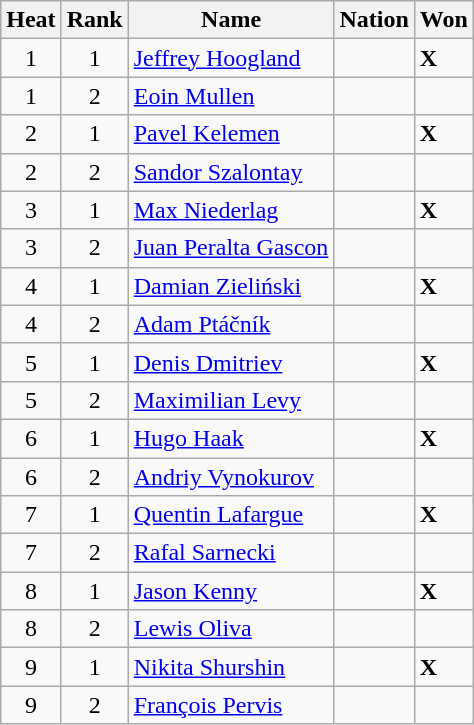<table class=wikitable sortable style=text-align:center>
<tr>
<th>Heat</th>
<th>Rank</th>
<th>Name</th>
<th>Nation</th>
<th>Won</th>
</tr>
<tr style=background: #ccffcc;>
<td>1</td>
<td>1</td>
<td align=left><a href='#'>Jeffrey Hoogland</a></td>
<td align=left></td>
<td align=left><strong>X</strong></td>
</tr>
<tr>
<td>1</td>
<td>2</td>
<td align=left><a href='#'>Eoin Mullen</a></td>
<td align=left></td>
<td></td>
</tr>
<tr style=background: #ccffcc;>
<td>2</td>
<td>1</td>
<td align=left><a href='#'>Pavel Kelemen</a></td>
<td align=left></td>
<td align=left><strong>X</strong></td>
</tr>
<tr>
<td>2</td>
<td>2</td>
<td align=left><a href='#'>Sandor Szalontay</a></td>
<td align=left></td>
<td></td>
</tr>
<tr style=background: #ccffcc;>
<td>3</td>
<td>1</td>
<td align=left><a href='#'>Max Niederlag</a></td>
<td align=left></td>
<td align=left><strong>X</strong></td>
</tr>
<tr>
<td>3</td>
<td>2</td>
<td align=left><a href='#'>Juan Peralta Gascon</a></td>
<td align=left></td>
<td></td>
</tr>
<tr style=background: #ccffcc;>
<td>4</td>
<td>1</td>
<td align=left><a href='#'>Damian Zieliński</a></td>
<td align=left></td>
<td align=left><strong>X</strong></td>
</tr>
<tr>
<td>4</td>
<td>2</td>
<td align=left><a href='#'>Adam Ptáčník</a></td>
<td align=left></td>
<td></td>
</tr>
<tr style=background: #ccffcc;>
<td>5</td>
<td>1</td>
<td align=left><a href='#'>Denis Dmitriev</a></td>
<td align=left></td>
<td align=left><strong>X</strong></td>
</tr>
<tr>
<td>5</td>
<td>2</td>
<td align=left><a href='#'>Maximilian Levy</a></td>
<td align=left></td>
<td></td>
</tr>
<tr style=background: #ccffcc;>
<td>6</td>
<td>1</td>
<td align=left><a href='#'>Hugo Haak</a></td>
<td align=left></td>
<td align=left><strong>X</strong></td>
</tr>
<tr>
<td>6</td>
<td>2</td>
<td align=left><a href='#'>Andriy Vynokurov</a></td>
<td align=left></td>
<td></td>
</tr>
<tr style=background: #ccffcc;>
<td>7</td>
<td>1</td>
<td align=left><a href='#'>Quentin Lafargue</a></td>
<td align=left></td>
<td align=left><strong>X</strong></td>
</tr>
<tr>
<td>7</td>
<td>2</td>
<td align=left><a href='#'>Rafal Sarnecki</a></td>
<td align=left></td>
<td></td>
</tr>
<tr style=background: #ccffcc;>
<td>8</td>
<td>1</td>
<td align=left><a href='#'>Jason Kenny</a></td>
<td align=left></td>
<td align=left><strong>X</strong></td>
</tr>
<tr>
<td>8</td>
<td>2</td>
<td align=left><a href='#'>Lewis Oliva</a></td>
<td align=left></td>
<td></td>
</tr>
<tr style=background: #ccffcc;>
<td>9</td>
<td>1</td>
<td align=left><a href='#'>Nikita Shurshin</a></td>
<td align=left></td>
<td align=left><strong>X</strong></td>
</tr>
<tr>
<td>9</td>
<td>2</td>
<td align=left><a href='#'>François Pervis</a></td>
<td align=left></td>
<td></td>
</tr>
</table>
